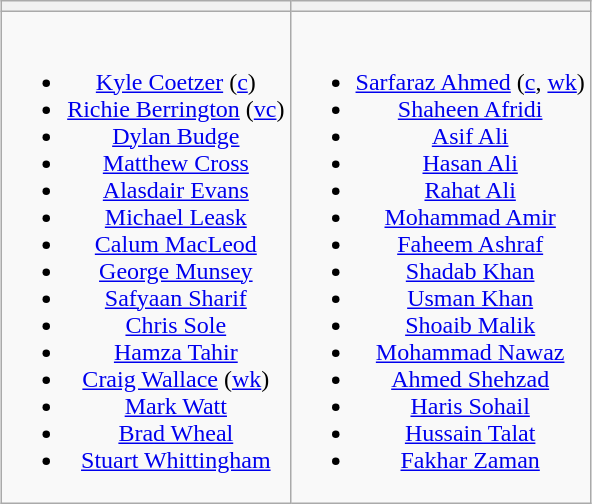<table class="wikitable" style="text-align:center; margin:auto">
<tr>
<th></th>
<th></th>
</tr>
<tr style="vertical-align:top">
<td><br><ul><li><a href='#'>Kyle Coetzer</a> (<a href='#'>c</a>)</li><li><a href='#'>Richie Berrington</a> (<a href='#'>vc</a>)</li><li><a href='#'>Dylan Budge</a></li><li><a href='#'>Matthew Cross</a></li><li><a href='#'>Alasdair Evans</a></li><li><a href='#'>Michael Leask</a></li><li><a href='#'>Calum MacLeod</a></li><li><a href='#'>George Munsey</a></li><li><a href='#'>Safyaan Sharif</a></li><li><a href='#'>Chris Sole</a></li><li><a href='#'>Hamza Tahir</a></li><li><a href='#'>Craig Wallace</a> (<a href='#'>wk</a>)</li><li><a href='#'>Mark Watt</a></li><li><a href='#'>Brad Wheal</a></li><li><a href='#'>Stuart Whittingham</a></li></ul></td>
<td><br><ul><li><a href='#'>Sarfaraz Ahmed</a> (<a href='#'>c</a>, <a href='#'>wk</a>)</li><li><a href='#'>Shaheen Afridi</a></li><li><a href='#'>Asif Ali</a></li><li><a href='#'>Hasan Ali</a></li><li><a href='#'>Rahat Ali</a></li><li><a href='#'>Mohammad Amir</a></li><li><a href='#'>Faheem Ashraf</a></li><li><a href='#'>Shadab Khan</a></li><li><a href='#'>Usman Khan</a></li><li><a href='#'>Shoaib Malik</a></li><li><a href='#'>Mohammad Nawaz</a></li><li><a href='#'>Ahmed Shehzad</a></li><li><a href='#'>Haris Sohail</a></li><li><a href='#'>Hussain Talat</a></li><li><a href='#'>Fakhar Zaman</a></li></ul></td>
</tr>
</table>
